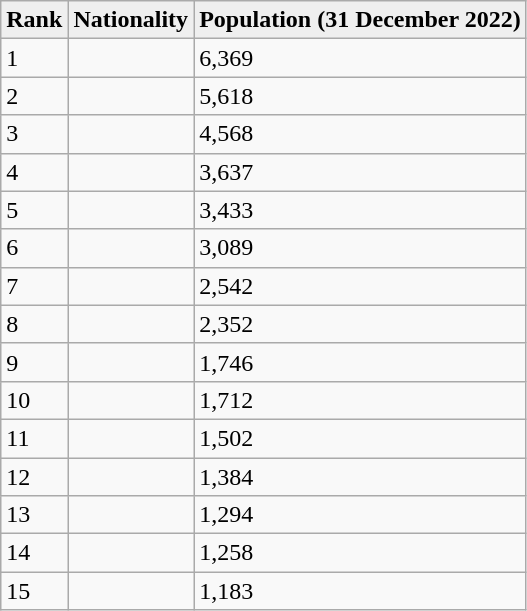<table class="wikitable">
<tr>
<th style="background:#efefef;">Rank</th>
<th style="background:#efefef;">Nationality</th>
<th style="background:#efefef;">Population (31 December 2022)</th>
</tr>
<tr>
<td>1</td>
<td></td>
<td>6,369</td>
</tr>
<tr>
<td>2</td>
<td></td>
<td>5,618</td>
</tr>
<tr>
<td>3</td>
<td></td>
<td>4,568</td>
</tr>
<tr>
<td>4</td>
<td></td>
<td>3,637</td>
</tr>
<tr>
<td>5</td>
<td></td>
<td>3,433</td>
</tr>
<tr>
<td>6</td>
<td></td>
<td>3,089</td>
</tr>
<tr>
<td>7</td>
<td></td>
<td>2,542</td>
</tr>
<tr>
<td>8</td>
<td></td>
<td>2,352</td>
</tr>
<tr>
<td>9</td>
<td></td>
<td>1,746</td>
</tr>
<tr>
<td>10</td>
<td></td>
<td>1,712</td>
</tr>
<tr>
<td>11</td>
<td></td>
<td>1,502</td>
</tr>
<tr>
<td>12</td>
<td></td>
<td>1,384</td>
</tr>
<tr>
<td>13</td>
<td></td>
<td>1,294</td>
</tr>
<tr>
<td>14</td>
<td></td>
<td>1,258</td>
</tr>
<tr>
<td>15</td>
<td></td>
<td>1,183</td>
</tr>
</table>
